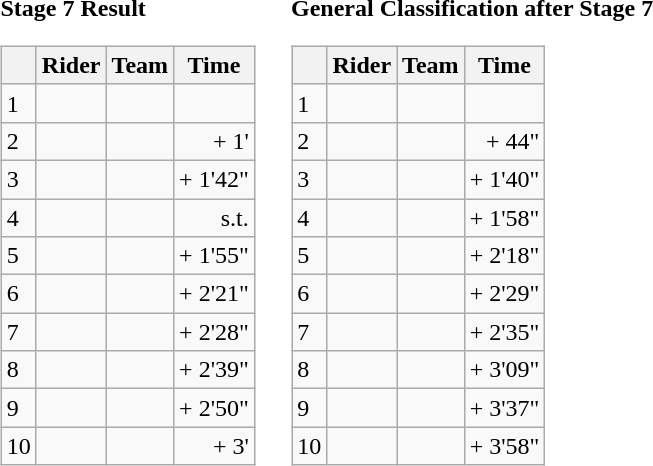<table>
<tr>
<td><strong>Stage 7 Result</strong><br><table class="wikitable">
<tr>
<th></th>
<th>Rider</th>
<th>Team</th>
<th>Time</th>
</tr>
<tr>
<td>1</td>
<td></td>
<td></td>
<td align="right"></td>
</tr>
<tr>
<td>2</td>
<td></td>
<td></td>
<td align="right">+ 1'</td>
</tr>
<tr>
<td>3</td>
<td></td>
<td></td>
<td align="right">+ 1'42"</td>
</tr>
<tr>
<td>4</td>
<td></td>
<td></td>
<td align="right">s.t.</td>
</tr>
<tr>
<td>5</td>
<td></td>
<td></td>
<td align="right">+ 1'55"</td>
</tr>
<tr>
<td>6</td>
<td></td>
<td></td>
<td align="right">+ 2'21"</td>
</tr>
<tr>
<td>7</td>
<td>  </td>
<td></td>
<td align="right">+ 2'28"</td>
</tr>
<tr>
<td>8</td>
<td></td>
<td></td>
<td align="right">+ 2'39"</td>
</tr>
<tr>
<td>9</td>
<td></td>
<td></td>
<td align="right">+ 2'50"</td>
</tr>
<tr>
<td>10</td>
<td></td>
<td></td>
<td align="right">+ 3'</td>
</tr>
</table>
</td>
<td></td>
<td><strong>General Classification after Stage 7</strong><br><table class="wikitable">
<tr>
<th></th>
<th>Rider</th>
<th>Team</th>
<th>Time</th>
</tr>
<tr>
<td>1</td>
<td> </td>
<td></td>
<td align="right"></td>
</tr>
<tr>
<td>2</td>
<td></td>
<td></td>
<td align="right">+ 44"</td>
</tr>
<tr>
<td>3</td>
<td></td>
<td></td>
<td align="right">+ 1'40"</td>
</tr>
<tr>
<td>4</td>
<td> </td>
<td></td>
<td align="right">+ 1'58"</td>
</tr>
<tr>
<td>5</td>
<td></td>
<td></td>
<td align="right">+ 2'18"</td>
</tr>
<tr>
<td>6</td>
<td></td>
<td></td>
<td align="right">+ 2'29"</td>
</tr>
<tr>
<td>7</td>
<td></td>
<td></td>
<td align="right">+ 2'35"</td>
</tr>
<tr>
<td>8</td>
<td></td>
<td></td>
<td align="right">+ 3'09"</td>
</tr>
<tr>
<td>9</td>
<td></td>
<td></td>
<td align="right">+ 3'37"</td>
</tr>
<tr>
<td>10</td>
<td></td>
<td></td>
<td align="right">+ 3'58"</td>
</tr>
</table>
</td>
</tr>
</table>
